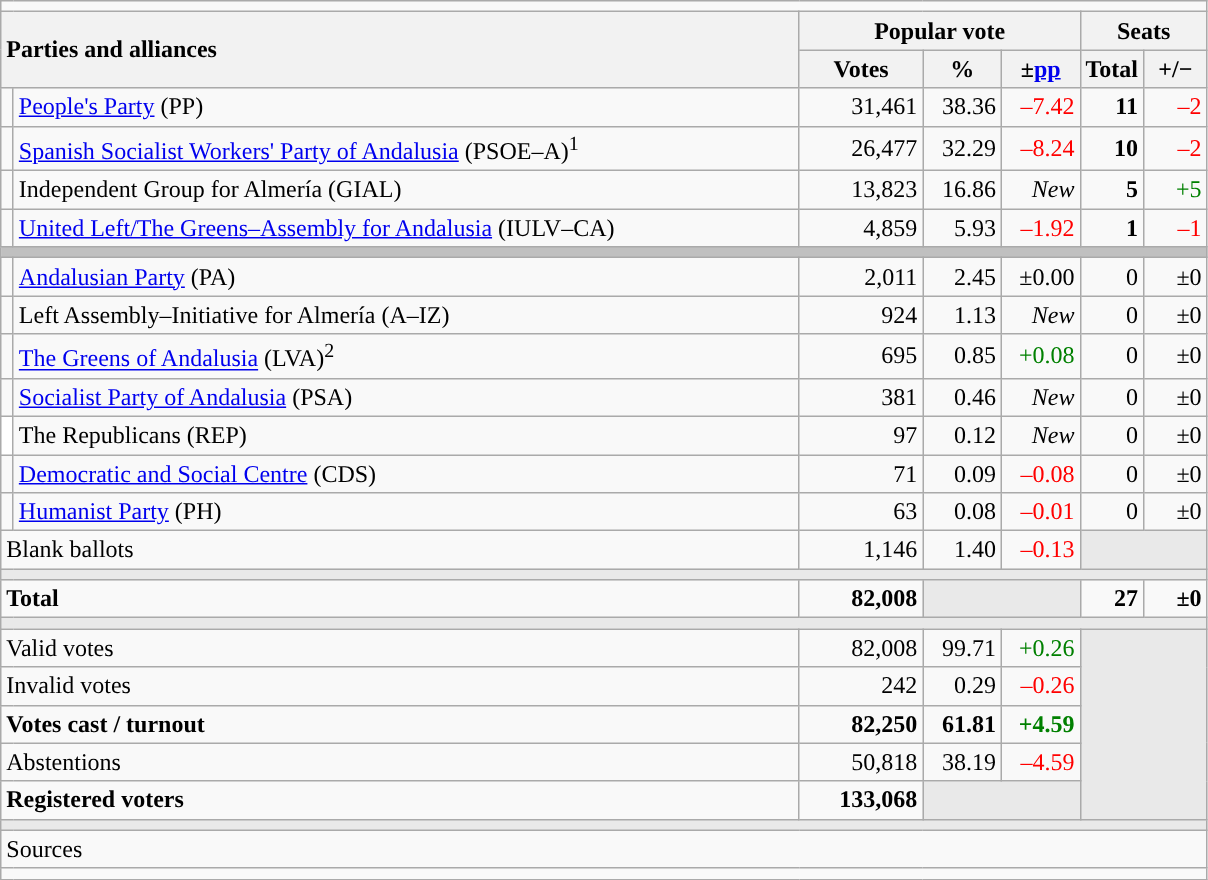<table class="wikitable" style="text-align:right;">
<tr>
<td colspan="7"></td>
</tr>
<tr>
<th style="text-align:left;" rowspan="2" colspan="2" width="525">Parties and alliances</th>
<th colspan="3">Popular vote</th>
<th colspan="2">Seats</th>
</tr>
<tr>
<th width="75">Votes</th>
<th width="45">%</th>
<th width="45">±<a href='#'>pp</a></th>
<th width="35">Total</th>
<th width="35">+/−</th>
</tr>
<tr>
<td width="1" style="color:inherit;background:"></td>
<td align="left"><a href='#'>People's Party</a> (PP)</td>
<td>31,461</td>
<td>38.36</td>
<td style="color:red;">–7.42</td>
<td><strong>11</strong></td>
<td style="color:red;">–2</td>
</tr>
<tr>
<td style="color:inherit;background:"></td>
<td align="left"><a href='#'>Spanish Socialist Workers' Party of Andalusia</a> (PSOE–A)<sup>1</sup></td>
<td>26,477</td>
<td>32.29</td>
<td style="color:red;">–8.24</td>
<td><strong>10</strong></td>
<td style="color:red;">–2</td>
</tr>
<tr>
<td style="color:inherit;background:"></td>
<td align="left">Independent Group for Almería (GIAL)</td>
<td>13,823</td>
<td>16.86</td>
<td><em>New</em></td>
<td><strong>5</strong></td>
<td style="color:green;">+5</td>
</tr>
<tr>
<td style="color:inherit;background:"></td>
<td align="left"><a href='#'>United Left/The Greens–Assembly for Andalusia</a> (IULV–CA)</td>
<td>4,859</td>
<td>5.93</td>
<td style="color:red;">–1.92</td>
<td><strong>1</strong></td>
<td style="color:red;">–1</td>
</tr>
<tr>
<td colspan="7" bgcolor="#C0C0C0"></td>
</tr>
<tr>
<td style="color:inherit;background:"></td>
<td align="left"><a href='#'>Andalusian Party</a> (PA)</td>
<td>2,011</td>
<td>2.45</td>
<td>±0.00</td>
<td>0</td>
<td>±0</td>
</tr>
<tr>
<td style="color:inherit;background:"></td>
<td align="left">Left Assembly–Initiative for Almería (A–IZ)</td>
<td>924</td>
<td>1.13</td>
<td><em>New</em></td>
<td>0</td>
<td>±0</td>
</tr>
<tr>
<td style="color:inherit;background:"></td>
<td align="left"><a href='#'>The Greens of Andalusia</a> (LVA)<sup>2</sup></td>
<td>695</td>
<td>0.85</td>
<td style="color:green;">+0.08</td>
<td>0</td>
<td>±0</td>
</tr>
<tr>
<td style="color:inherit;background:"></td>
<td align="left"><a href='#'>Socialist Party of Andalusia</a> (PSA)</td>
<td>381</td>
<td>0.46</td>
<td><em>New</em></td>
<td>0</td>
<td>±0</td>
</tr>
<tr>
<td bgcolor="white"></td>
<td align="left">The Republicans (REP)</td>
<td>97</td>
<td>0.12</td>
<td><em>New</em></td>
<td>0</td>
<td>±0</td>
</tr>
<tr>
<td style="color:inherit;background:"></td>
<td align="left"><a href='#'>Democratic and Social Centre</a> (CDS)</td>
<td>71</td>
<td>0.09</td>
<td style="color:red;">–0.08</td>
<td>0</td>
<td>±0</td>
</tr>
<tr>
<td style="color:inherit;background:"></td>
<td align="left"><a href='#'>Humanist Party</a> (PH)</td>
<td>63</td>
<td>0.08</td>
<td style="color:red;">–0.01</td>
<td>0</td>
<td>±0</td>
</tr>
<tr>
<td align="left" colspan="2">Blank ballots</td>
<td>1,146</td>
<td>1.40</td>
<td style="color:red;">–0.13</td>
<td bgcolor="#E9E9E9" colspan="2"></td>
</tr>
<tr>
<td colspan="7" bgcolor="#E9E9E9"></td>
</tr>
<tr style="font-weight:bold;">
<td align="left" colspan="2">Total</td>
<td>82,008</td>
<td bgcolor="#E9E9E9" colspan="2"></td>
<td>27</td>
<td>±0</td>
</tr>
<tr>
<td colspan="7" bgcolor="#E9E9E9"></td>
</tr>
<tr>
<td align="left" colspan="2">Valid votes</td>
<td>82,008</td>
<td>99.71</td>
<td style="color:green;">+0.26</td>
<td bgcolor="#E9E9E9" colspan="2" rowspan="5"></td>
</tr>
<tr>
<td align="left" colspan="2">Invalid votes</td>
<td>242</td>
<td>0.29</td>
<td style="color:red;">–0.26</td>
</tr>
<tr style="font-weight:bold;">
<td align="left" colspan="2">Votes cast / turnout</td>
<td>82,250</td>
<td>61.81</td>
<td style="color:green;">+4.59</td>
</tr>
<tr>
<td align="left" colspan="2">Abstentions</td>
<td>50,818</td>
<td>38.19</td>
<td style="color:red;">–4.59</td>
</tr>
<tr style="font-weight:bold;">
<td align="left" colspan="2">Registered voters</td>
<td>133,068</td>
<td bgcolor="#E9E9E9" colspan="2"></td>
</tr>
<tr>
<td colspan="7" bgcolor="#E9E9E9"></td>
</tr>
<tr>
<td align="left" colspan="7">Sources</td>
</tr>
<tr>
<td colspan="7" style="text-align:left; max-width:790px;"></td>
</tr>
</table>
